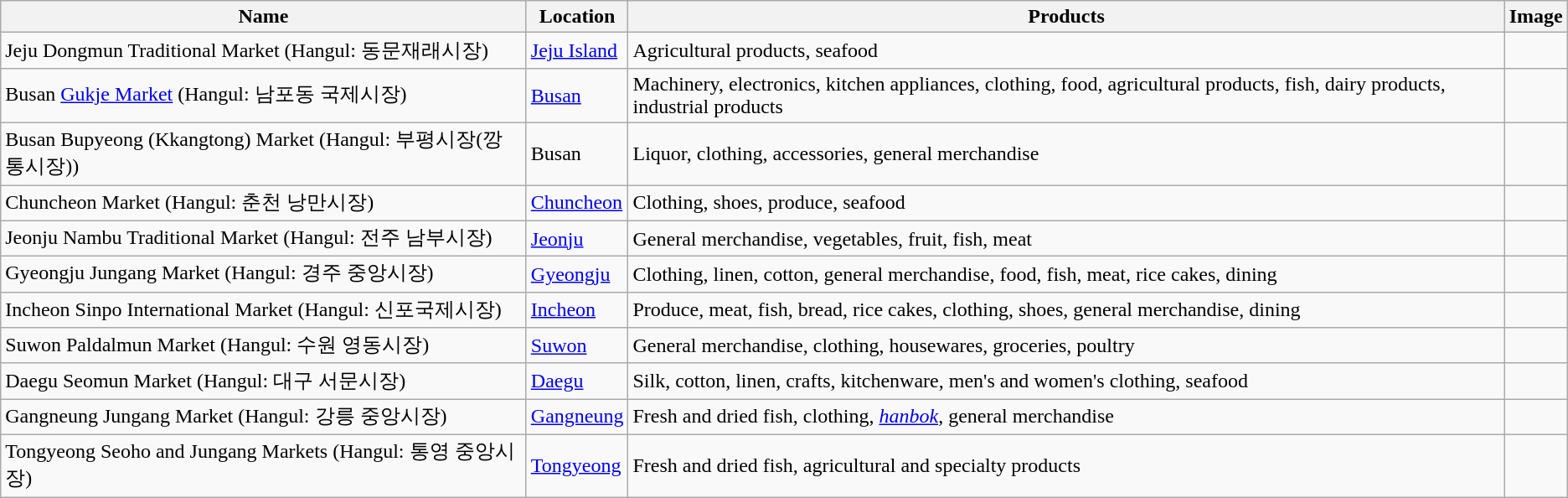<table class="wikitable">
<tr>
<th>Name</th>
<th>Location</th>
<th>Products</th>
<th>Image</th>
</tr>
<tr>
<td>Jeju Dongmun Traditional Market (Hangul: 동문재래시장)</td>
<td><a href='#'>Jeju Island</a></td>
<td>Agricultural products, seafood</td>
<td></td>
</tr>
<tr>
<td>Busan <a href='#'>Gukje Market</a> (Hangul: 남포동 국제시장)</td>
<td><a href='#'>Busan</a></td>
<td>Machinery, electronics, kitchen appliances, clothing, food, agricultural products, fish, dairy products, industrial products</td>
<td></td>
</tr>
<tr>
<td>Busan Bupyeong (Kkangtong) Market (Hangul: 부평시장(깡통시장))</td>
<td>Busan</td>
<td>Liquor, clothing, accessories, general merchandise</td>
<td></td>
</tr>
<tr>
<td>Chuncheon Market (Hangul: 춘천 낭만시장)</td>
<td><a href='#'>Chuncheon</a></td>
<td>Clothing, shoes, produce, seafood</td>
<td></td>
</tr>
<tr>
<td>Jeonju Nambu Traditional Market (Hangul: 전주 남부시장)</td>
<td><a href='#'>Jeonju</a></td>
<td>General merchandise, vegetables, fruit, fish, meat</td>
<td></td>
</tr>
<tr>
<td>Gyeongju Jungang Market (Hangul: 경주 중앙시장)</td>
<td><a href='#'>Gyeongju</a></td>
<td>Clothing, linen, cotton, general merchandise, food, fish, meat, rice cakes, dining</td>
<td></td>
</tr>
<tr>
<td>Incheon Sinpo International Market (Hangul: 신포국제시장)</td>
<td><a href='#'>Incheon</a></td>
<td>Produce, meat, fish, bread, rice cakes, clothing, shoes, general merchandise, dining</td>
<td></td>
</tr>
<tr>
<td>Suwon Paldalmun Market (Hangul: 수원 영동시장)</td>
<td><a href='#'>Suwon</a></td>
<td>General merchandise, clothing, housewares, groceries, poultry</td>
<td></td>
</tr>
<tr>
<td>Daegu Seomun Market (Hangul: 대구 서문시장)</td>
<td><a href='#'>Daegu</a></td>
<td>Silk, cotton, linen, crafts, kitchenware, men's and women's clothing, seafood</td>
<td></td>
</tr>
<tr>
<td>Gangneung Jungang Market (Hangul: 강릉 중앙시장)</td>
<td><a href='#'>Gangneung</a></td>
<td>Fresh and dried fish, clothing, <em><a href='#'>hanbok</a></em>, general merchandise</td>
<td></td>
</tr>
<tr>
<td>Tongyeong Seoho and Jungang Markets (Hangul: 통영 중앙시장)</td>
<td><a href='#'>Tongyeong</a></td>
<td>Fresh and dried fish, agricultural and specialty products</td>
<td></td>
</tr>
</table>
